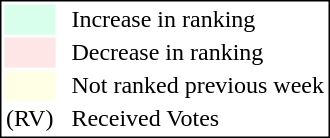<table style="border:1px solid black;">
<tr>
<td style="background:#D8FFEB; width:20px;"></td>
<td> </td>
<td>Increase in ranking</td>
</tr>
<tr>
<td style="background:#FFE6E6; width:20px;"></td>
<td> </td>
<td>Decrease in ranking</td>
</tr>
<tr>
<td style="background:#FFFFE6; width:20px;"></td>
<td> </td>
<td>Not ranked previous week</td>
</tr>
<tr>
<td>(RV)</td>
<td> </td>
<td>Received Votes</td>
</tr>
</table>
